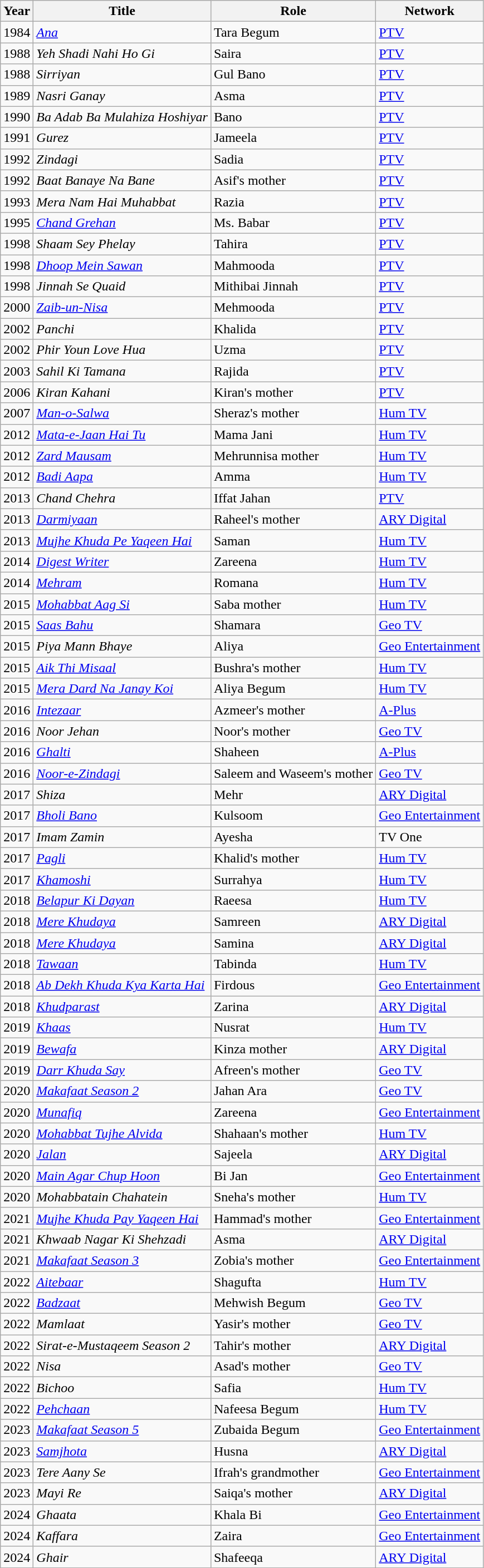<table class="wikitable sortable plainrowheaders">
<tr style="text-align:center;">
<th scope="col">Year</th>
<th scope="col">Title</th>
<th scope="col">Role</th>
<th scope="col">Network</th>
</tr>
<tr>
<td>1984</td>
<td><em><a href='#'>Ana</a></em></td>
<td>Tara Begum</td>
<td><a href='#'>PTV</a></td>
</tr>
<tr>
<td>1988</td>
<td><em>Yeh Shadi Nahi Ho Gi</em></td>
<td>Saira</td>
<td><a href='#'>PTV</a></td>
</tr>
<tr>
<td>1988</td>
<td><em>Sirriyan</em></td>
<td>Gul Bano</td>
<td><a href='#'>PTV</a></td>
</tr>
<tr>
<td>1989</td>
<td><em>Nasri Ganay</em></td>
<td>Asma</td>
<td><a href='#'>PTV</a></td>
</tr>
<tr>
<td>1990</td>
<td><em>Ba Adab Ba Mulahiza Hoshiyar</em></td>
<td>Bano</td>
<td><a href='#'>PTV</a></td>
</tr>
<tr>
<td>1991</td>
<td><em>Gurez</em></td>
<td>Jameela</td>
<td><a href='#'>PTV</a></td>
</tr>
<tr>
<td>1992</td>
<td><em>Zindagi</em></td>
<td>Sadia</td>
<td><a href='#'>PTV</a></td>
</tr>
<tr>
<td>1992</td>
<td><em>Baat Banaye Na Bane</em></td>
<td>Asif's mother</td>
<td><a href='#'>PTV</a></td>
</tr>
<tr>
<td>1993</td>
<td><em>Mera Nam Hai Muhabbat</em></td>
<td>Razia</td>
<td><a href='#'>PTV</a></td>
</tr>
<tr>
<td>1995</td>
<td><em><a href='#'>Chand Grehan</a></em></td>
<td>Ms. Babar</td>
<td><a href='#'>PTV</a></td>
</tr>
<tr>
<td>1998</td>
<td><em>Shaam Sey Phelay</em></td>
<td>Tahira</td>
<td><a href='#'>PTV</a></td>
</tr>
<tr>
<td>1998</td>
<td><em><a href='#'>Dhoop Mein Sawan</a></em></td>
<td>Mahmooda</td>
<td><a href='#'>PTV</a></td>
</tr>
<tr>
<td>1998</td>
<td><em>Jinnah Se Quaid</em></td>
<td>Mithibai Jinnah</td>
<td><a href='#'>PTV</a></td>
</tr>
<tr>
<td>2000</td>
<td><em><a href='#'>Zaib-un-Nisa</a></em></td>
<td>Mehmooda</td>
<td><a href='#'>PTV</a></td>
</tr>
<tr>
<td>2002</td>
<td><em>Panchi</em></td>
<td>Khalida</td>
<td><a href='#'>PTV</a></td>
</tr>
<tr>
<td>2002</td>
<td><em>Phir Youn Love Hua</em></td>
<td>Uzma</td>
<td><a href='#'>PTV</a></td>
</tr>
<tr>
<td>2003</td>
<td><em>Sahil Ki Tamana</em></td>
<td>Rajida</td>
<td><a href='#'>PTV</a></td>
</tr>
<tr>
<td>2006</td>
<td><em>Kiran Kahani</em></td>
<td>Kiran's mother</td>
<td><a href='#'>PTV</a></td>
</tr>
<tr>
<td>2007</td>
<td><em><a href='#'>Man-o-Salwa</a></em></td>
<td>Sheraz's mother</td>
<td><a href='#'>Hum TV</a></td>
</tr>
<tr>
<td>2012</td>
<td><em><a href='#'>Mata-e-Jaan Hai Tu</a></em></td>
<td>Mama Jani</td>
<td><a href='#'>Hum TV</a></td>
</tr>
<tr>
<td>2012</td>
<td><em><a href='#'>Zard Mausam</a></em></td>
<td>Mehrunnisa mother</td>
<td><a href='#'>Hum TV</a></td>
</tr>
<tr>
<td>2012</td>
<td><em><a href='#'>Badi Aapa</a></em></td>
<td>Amma</td>
<td><a href='#'>Hum TV</a></td>
</tr>
<tr>
<td>2013</td>
<td><em>Chand Chehra</em></td>
<td>Iffat Jahan</td>
<td><a href='#'>PTV</a></td>
</tr>
<tr>
<td>2013</td>
<td><em><a href='#'>Darmiyaan</a></em></td>
<td>Raheel's mother</td>
<td><a href='#'>ARY Digital</a></td>
</tr>
<tr>
<td>2013</td>
<td><em><a href='#'>Mujhe Khuda Pe Yaqeen Hai</a></em></td>
<td>Saman</td>
<td><a href='#'>Hum TV</a></td>
</tr>
<tr>
<td>2014</td>
<td><em><a href='#'>Digest Writer</a></em></td>
<td>Zareena</td>
<td><a href='#'>Hum TV</a></td>
</tr>
<tr>
<td>2014</td>
<td><em><a href='#'>Mehram</a></em></td>
<td>Romana</td>
<td><a href='#'>Hum TV</a></td>
</tr>
<tr>
<td>2015</td>
<td><em><a href='#'>Mohabbat Aag Si</a></em></td>
<td>Saba mother</td>
<td><a href='#'>Hum TV</a></td>
</tr>
<tr>
<td>2015</td>
<td><em><a href='#'>Saas Bahu</a></em></td>
<td>Shamara</td>
<td><a href='#'>Geo TV</a></td>
</tr>
<tr>
<td>2015</td>
<td><em>Piya Mann Bhaye</em></td>
<td>Aliya</td>
<td><a href='#'>Geo Entertainment</a></td>
</tr>
<tr>
<td>2015</td>
<td><em><a href='#'>Aik Thi Misaal</a></em></td>
<td>Bushra's mother</td>
<td><a href='#'>Hum TV</a></td>
</tr>
<tr>
<td>2015</td>
<td><em><a href='#'>Mera Dard Na Janay Koi</a></em></td>
<td>Aliya Begum</td>
<td><a href='#'>Hum TV</a></td>
</tr>
<tr>
<td>2016</td>
<td><em><a href='#'>Intezaar</a></em></td>
<td>Azmeer's mother</td>
<td><a href='#'>A-Plus</a></td>
</tr>
<tr>
<td>2016</td>
<td><em>Noor Jehan</em></td>
<td>Noor's mother</td>
<td><a href='#'>Geo TV</a></td>
</tr>
<tr>
<td>2016</td>
<td><em><a href='#'>Ghalti</a></em></td>
<td>Shaheen</td>
<td><a href='#'>A-Plus</a></td>
</tr>
<tr>
<td>2016</td>
<td><em><a href='#'>Noor-e-Zindagi</a></em></td>
<td>Saleem and Waseem's mother</td>
<td><a href='#'>Geo TV</a></td>
</tr>
<tr>
<td>2017</td>
<td><em>Shiza</em></td>
<td>Mehr</td>
<td><a href='#'>ARY Digital</a></td>
</tr>
<tr>
<td>2017</td>
<td><em><a href='#'>Bholi Bano</a></em></td>
<td>Kulsoom</td>
<td><a href='#'>Geo Entertainment</a></td>
</tr>
<tr>
<td>2017</td>
<td><em>Imam Zamin</em></td>
<td>Ayesha</td>
<td>TV One</td>
</tr>
<tr>
<td>2017</td>
<td><em><a href='#'>Pagli</a></em></td>
<td>Khalid's mother</td>
<td><a href='#'>Hum TV</a></td>
</tr>
<tr>
<td>2017</td>
<td><em><a href='#'>Khamoshi</a></em></td>
<td>Surrahya</td>
<td><a href='#'>Hum TV</a></td>
</tr>
<tr>
<td>2018</td>
<td><em><a href='#'>Belapur Ki Dayan</a></em></td>
<td>Raeesa</td>
<td><a href='#'>Hum TV</a></td>
</tr>
<tr>
<td>2018</td>
<td><em><a href='#'>Mere Khudaya</a></em></td>
<td>Samreen</td>
<td><a href='#'>ARY Digital</a></td>
</tr>
<tr>
<td>2018</td>
<td><em><a href='#'>Mere Khudaya</a></em></td>
<td>Samina</td>
<td><a href='#'>ARY Digital</a></td>
</tr>
<tr>
<td>2018</td>
<td><em><a href='#'>Tawaan</a></em></td>
<td>Tabinda</td>
<td><a href='#'>Hum TV</a></td>
</tr>
<tr>
<td>2018</td>
<td><em><a href='#'>Ab Dekh Khuda Kya Karta Hai</a></em></td>
<td>Firdous</td>
<td><a href='#'>Geo Entertainment</a></td>
</tr>
<tr>
<td>2018</td>
<td><em><a href='#'>Khudparast</a></em></td>
<td>Zarina</td>
<td><a href='#'>ARY Digital</a></td>
</tr>
<tr>
<td>2019</td>
<td><em><a href='#'>Khaas</a></em></td>
<td>Nusrat</td>
<td><a href='#'>Hum TV</a></td>
</tr>
<tr>
<td>2019</td>
<td><em><a href='#'>Bewafa</a></em></td>
<td>Kinza mother</td>
<td><a href='#'>ARY Digital</a></td>
</tr>
<tr>
<td>2019</td>
<td><em><a href='#'>Darr Khuda Say</a></em></td>
<td>Afreen's mother</td>
<td><a href='#'>Geo TV</a></td>
</tr>
<tr>
<td>2020</td>
<td><em><a href='#'>Makafaat Season 2</a></em></td>
<td>Jahan Ara</td>
<td><a href='#'>Geo TV</a></td>
</tr>
<tr>
<td>2020</td>
<td><em><a href='#'>Munafiq</a></em></td>
<td>Zareena</td>
<td><a href='#'>Geo Entertainment</a></td>
</tr>
<tr>
<td>2020</td>
<td><em><a href='#'>Mohabbat Tujhe Alvida</a></em></td>
<td>Shahaan's mother</td>
<td><a href='#'>Hum TV</a></td>
</tr>
<tr>
<td>2020</td>
<td><em><a href='#'>Jalan</a></em></td>
<td>Sajeela</td>
<td><a href='#'>ARY Digital</a></td>
</tr>
<tr>
<td>2020</td>
<td><em><a href='#'>Main Agar Chup Hoon</a></em></td>
<td>Bi Jan</td>
<td><a href='#'>Geo Entertainment</a></td>
</tr>
<tr>
<td>2020</td>
<td><em>Mohabbatain Chahatein</em></td>
<td>Sneha's mother</td>
<td><a href='#'>Hum TV</a></td>
</tr>
<tr>
<td>2021</td>
<td><em><a href='#'>Mujhe Khuda Pay Yaqeen Hai</a></em></td>
<td>Hammad's mother</td>
<td><a href='#'>Geo Entertainment</a></td>
</tr>
<tr>
<td>2021</td>
<td><em>Khwaab Nagar Ki Shehzadi</em></td>
<td>Asma</td>
<td><a href='#'>ARY Digital</a></td>
</tr>
<tr>
<td>2021</td>
<td><em><a href='#'>Makafaat Season 3</a></em></td>
<td>Zobia's mother</td>
<td><a href='#'>Geo Entertainment</a></td>
</tr>
<tr>
<td>2022</td>
<td><em><a href='#'>Aitebaar</a></em></td>
<td>Shagufta</td>
<td><a href='#'>Hum TV</a></td>
</tr>
<tr>
<td>2022</td>
<td><em><a href='#'>Badzaat</a></em></td>
<td>Mehwish Begum</td>
<td><a href='#'>Geo TV</a></td>
</tr>
<tr>
<td>2022</td>
<td><em>Mamlaat</em></td>
<td>Yasir's mother</td>
<td><a href='#'>Geo TV</a></td>
</tr>
<tr>
<td>2022</td>
<td><em>Sirat-e-Mustaqeem Season 2</em></td>
<td>Tahir's mother</td>
<td><a href='#'>ARY Digital</a></td>
</tr>
<tr>
<td>2022</td>
<td><em>Nisa</em></td>
<td>Asad's mother</td>
<td><a href='#'>Geo TV</a></td>
</tr>
<tr>
<td>2022</td>
<td><em>Bichoo</em></td>
<td>Safia</td>
<td><a href='#'>Hum TV</a></td>
</tr>
<tr>
<td>2022</td>
<td><em><a href='#'>Pehchaan</a></em></td>
<td>Nafeesa Begum</td>
<td><a href='#'>Hum TV</a></td>
</tr>
<tr>
<td>2023</td>
<td><em><a href='#'>Makafaat Season 5</a></em></td>
<td>Zubaida Begum</td>
<td><a href='#'>Geo Entertainment</a></td>
</tr>
<tr>
<td>2023</td>
<td><em><a href='#'>Samjhota</a></em></td>
<td>Husna</td>
<td><a href='#'>ARY Digital</a></td>
</tr>
<tr>
<td>2023</td>
<td><em>Tere Aany Se</em></td>
<td>Ifrah's grandmother</td>
<td><a href='#'>Geo Entertainment</a></td>
</tr>
<tr>
<td>2023</td>
<td><em>Mayi Re</em></td>
<td>Saiqa's mother</td>
<td><a href='#'>ARY Digital</a></td>
</tr>
<tr>
<td>2024</td>
<td><em>Ghaata</em></td>
<td>Khala Bi</td>
<td><a href='#'>Geo Entertainment</a></td>
</tr>
<tr>
<td>2024</td>
<td><em>Kaffara</em></td>
<td>Zaira</td>
<td><a href='#'>Geo Entertainment</a></td>
</tr>
<tr>
<td>2024</td>
<td><em>Ghair</em></td>
<td>Shafeeqa</td>
<td><a href='#'>ARY Digital</a></td>
</tr>
</table>
